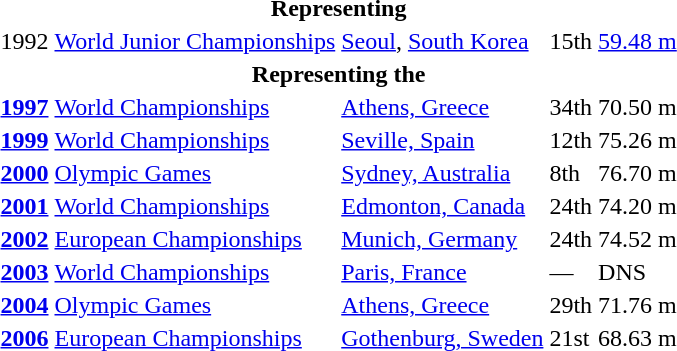<table>
<tr>
<th colspan="6">Representing </th>
</tr>
<tr>
<td>1992</td>
<td><a href='#'>World Junior Championships</a></td>
<td><a href='#'>Seoul</a>, <a href='#'>South Korea</a></td>
<td>15th</td>
<td><a href='#'>59.48 m</a></td>
</tr>
<tr>
<th colspan="6">Representing the </th>
</tr>
<tr>
<td><strong><a href='#'>1997</a></strong></td>
<td><a href='#'>World Championships</a></td>
<td><a href='#'>Athens, Greece</a></td>
<td>34th</td>
<td>70.50 m</td>
</tr>
<tr>
<td><strong><a href='#'>1999</a></strong></td>
<td><a href='#'>World Championships</a></td>
<td><a href='#'>Seville, Spain</a></td>
<td>12th</td>
<td>75.26 m</td>
</tr>
<tr>
<td><strong><a href='#'>2000</a></strong></td>
<td><a href='#'>Olympic Games</a></td>
<td><a href='#'>Sydney, Australia</a></td>
<td>8th</td>
<td>76.70 m</td>
</tr>
<tr>
<td><strong><a href='#'>2001</a></strong></td>
<td><a href='#'>World Championships</a></td>
<td><a href='#'>Edmonton, Canada</a></td>
<td>24th</td>
<td>74.20 m</td>
</tr>
<tr>
<td><strong><a href='#'>2002</a></strong></td>
<td><a href='#'>European Championships</a></td>
<td><a href='#'>Munich, Germany</a></td>
<td>24th</td>
<td>74.52 m</td>
</tr>
<tr>
<td><strong><a href='#'>2003</a></strong></td>
<td><a href='#'>World Championships</a></td>
<td><a href='#'>Paris, France</a></td>
<td>—</td>
<td>DNS</td>
</tr>
<tr>
<td><strong><a href='#'>2004</a></strong></td>
<td><a href='#'>Olympic Games</a></td>
<td><a href='#'>Athens, Greece</a></td>
<td>29th</td>
<td>71.76 m</td>
</tr>
<tr>
<td><strong><a href='#'>2006</a></strong></td>
<td><a href='#'>European Championships</a></td>
<td><a href='#'>Gothenburg, Sweden</a></td>
<td>21st</td>
<td>68.63 m</td>
</tr>
</table>
